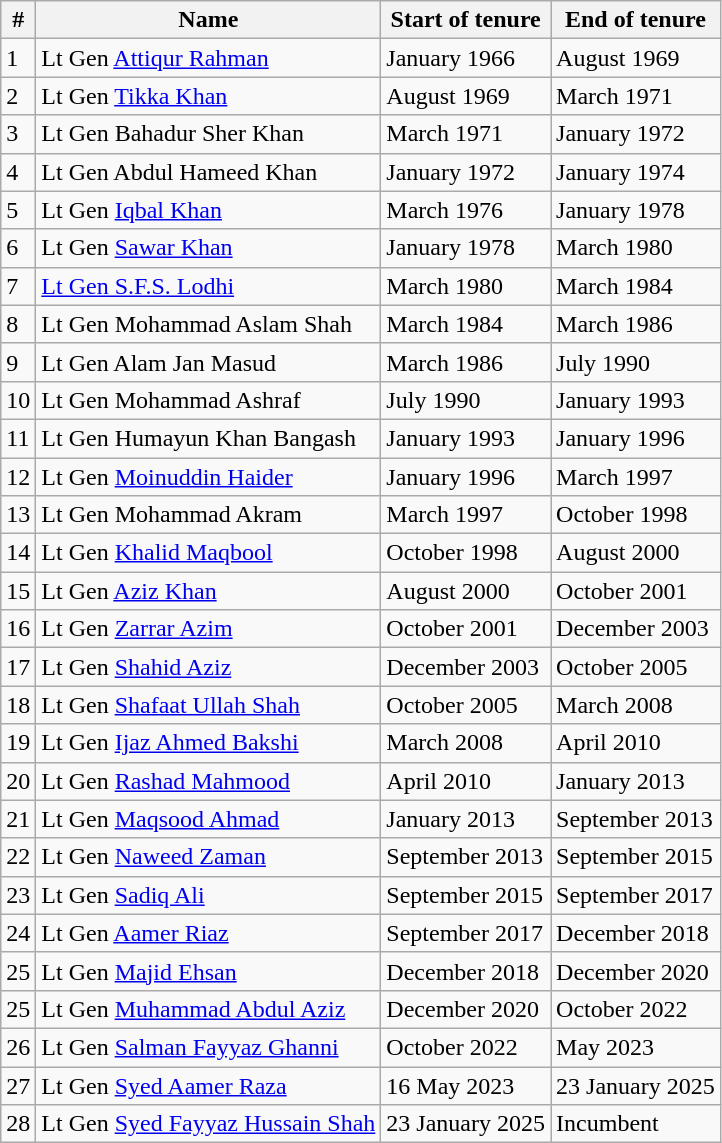<table class="wikitable sortable">
<tr>
<th>#</th>
<th>Name</th>
<th>Start of tenure</th>
<th>End of tenure</th>
</tr>
<tr>
<td>1</td>
<td>Lt Gen <a href='#'>Attiqur Rahman</a></td>
<td>January 1966</td>
<td>August 1969</td>
</tr>
<tr>
<td>2</td>
<td>Lt Gen <a href='#'>Tikka Khan</a></td>
<td>August 1969</td>
<td>March 1971</td>
</tr>
<tr>
<td>3</td>
<td>Lt Gen Bahadur Sher Khan</td>
<td>March 1971</td>
<td>January 1972</td>
</tr>
<tr>
<td>4</td>
<td>Lt Gen Abdul Hameed Khan</td>
<td>January 1972</td>
<td>January 1974</td>
</tr>
<tr>
<td>5</td>
<td>Lt Gen <a href='#'>Iqbal Khan</a></td>
<td>March 1976</td>
<td>January 1978</td>
</tr>
<tr>
<td>6</td>
<td>Lt Gen <a href='#'>Sawar Khan</a></td>
<td>January 1978</td>
<td>March 1980</td>
</tr>
<tr>
<td>7</td>
<td><a href='#'>Lt Gen S.F.S. Lodhi</a></td>
<td>March 1980</td>
<td>March 1984</td>
</tr>
<tr>
<td>8</td>
<td>Lt Gen Mohammad Aslam Shah</td>
<td>March 1984</td>
<td>March 1986</td>
</tr>
<tr>
<td>9</td>
<td>Lt Gen Alam Jan Masud</td>
<td>March 1986</td>
<td>July 1990</td>
</tr>
<tr>
<td>10</td>
<td>Lt Gen  Mohammad Ashraf</td>
<td>July 1990</td>
<td>January 1993</td>
</tr>
<tr>
<td>11</td>
<td>Lt Gen Humayun Khan Bangash</td>
<td>January 1993</td>
<td>January 1996</td>
</tr>
<tr>
<td>12</td>
<td>Lt Gen <a href='#'>Moinuddin Haider</a></td>
<td>January 1996</td>
<td>March 1997</td>
</tr>
<tr>
<td>13</td>
<td>Lt Gen Mohammad Akram</td>
<td>March 1997</td>
<td>October 1998</td>
</tr>
<tr>
<td>14</td>
<td>Lt Gen <a href='#'>Khalid Maqbool</a></td>
<td>October 1998</td>
<td>August 2000</td>
</tr>
<tr>
<td>15</td>
<td>Lt Gen <a href='#'>Aziz Khan</a></td>
<td>August 2000</td>
<td>October 2001</td>
</tr>
<tr>
<td>16</td>
<td>Lt Gen <a href='#'>Zarrar Azim</a></td>
<td>October 2001</td>
<td>December 2003</td>
</tr>
<tr>
<td>17</td>
<td>Lt Gen <a href='#'>Shahid Aziz</a></td>
<td>December 2003</td>
<td>October 2005</td>
</tr>
<tr>
<td>18</td>
<td>Lt Gen <a href='#'>Shafaat Ullah Shah</a></td>
<td>October 2005</td>
<td>March 2008</td>
</tr>
<tr>
<td>19</td>
<td>Lt Gen <a href='#'>Ijaz Ahmed Bakshi</a></td>
<td>March 2008</td>
<td>April 2010</td>
</tr>
<tr>
<td>20</td>
<td>Lt Gen <a href='#'>Rashad Mahmood</a></td>
<td>April 2010</td>
<td>January 2013</td>
</tr>
<tr>
<td>21</td>
<td>Lt Gen <a href='#'>Maqsood Ahmad</a></td>
<td>January 2013</td>
<td>September 2013</td>
</tr>
<tr>
<td>22</td>
<td>Lt Gen <a href='#'>Naweed Zaman</a></td>
<td>September 2013</td>
<td>September 2015</td>
</tr>
<tr>
<td>23</td>
<td>Lt Gen <a href='#'>Sadiq Ali</a></td>
<td>September 2015</td>
<td>September 2017</td>
</tr>
<tr>
<td>24</td>
<td>Lt Gen <a href='#'>Aamer Riaz</a></td>
<td>September 2017</td>
<td>December 2018</td>
</tr>
<tr>
<td>25</td>
<td>Lt Gen <a href='#'>Majid Ehsan</a></td>
<td>December 2018</td>
<td>December 2020</td>
</tr>
<tr>
<td>25</td>
<td>Lt Gen <a href='#'>Muhammad Abdul Aziz</a></td>
<td>December 2020</td>
<td>October 2022</td>
</tr>
<tr>
<td>26</td>
<td>Lt Gen <a href='#'>Salman Fayyaz Ghanni</a></td>
<td>October 2022</td>
<td>May 2023</td>
</tr>
<tr>
<td>27</td>
<td>Lt Gen <a href='#'>Syed Aamer Raza</a></td>
<td>16 May 2023</td>
<td>23 January 2025</td>
</tr>
<tr>
<td>28</td>
<td>Lt Gen <a href='#'>Syed Fayyaz Hussain Shah</a></td>
<td>23 January 2025</td>
<td>Incumbent</td>
</tr>
</table>
